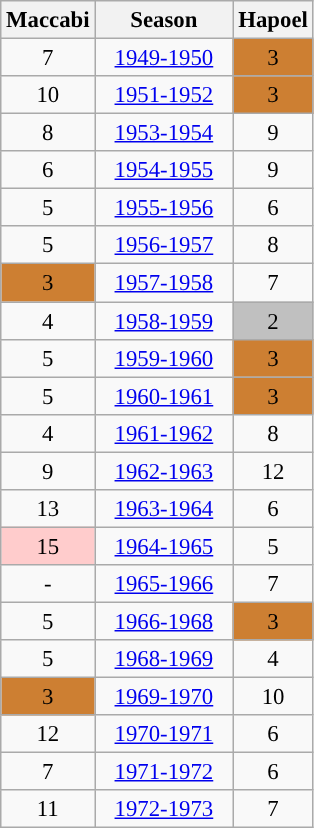<table class="wikitable sortable" style="font-size:95%; text-align:center">
<tr>
<th width=40>Maccabi</th>
<th width=85>Season</th>
<th width=40>Hapoel</th>
</tr>
<tr>
<td align=center>7</td>
<td align=center><a href='#'>1949-1950</a></td>
<td align="center"bgcolor="#CD7F32">3</td>
</tr>
<tr>
<td align=center>10</td>
<td align=center><a href='#'>1951-1952</a></td>
<td align="center"bgcolor="#CD7F32">3</td>
</tr>
<tr>
<td align=center>8</td>
<td align=center><a href='#'>1953-1954</a></td>
<td align=center>9</td>
</tr>
<tr>
<td align=center>6</td>
<td align=center><a href='#'>1954-1955</a></td>
<td align=center>9</td>
</tr>
<tr>
<td align=center>5</td>
<td align=center><a href='#'>1955-1956</a></td>
<td align=center>6</td>
</tr>
<tr>
<td align=center>5</td>
<td align=center><a href='#'>1956-1957</a></td>
<td align=center>8</td>
</tr>
<tr>
<td align="center"bgcolor="#CD7F32">3</td>
<td align=center><a href='#'>1957-1958</a></td>
<td align=center>7</td>
</tr>
<tr>
<td align=center>4</td>
<td align=center><a href='#'>1958-1959</a></td>
<td align="center"bgcolor="#C0C0C0">2</td>
</tr>
<tr>
<td align=center>5</td>
<td align=center><a href='#'>1959-1960</a></td>
<td align="center"bgcolor="#CD7F32">3</td>
</tr>
<tr>
<td align=center>5</td>
<td align=center><a href='#'>1960-1961</a></td>
<td align="center"bgcolor="#CD7F32">3</td>
</tr>
<tr>
<td align=center>4</td>
<td align=center><a href='#'>1961-1962</a></td>
<td align="center">8</td>
</tr>
<tr>
<td align=center>9</td>
<td align=center><a href='#'>1962-1963</a></td>
<td align="center">12</td>
</tr>
<tr>
<td align=center>13</td>
<td align=center><a href='#'>1963-1964</a></td>
<td align="center">6</td>
</tr>
<tr>
<td align="center"bgcolor="#ffcccc">15</td>
<td align=center><a href='#'>1964-1965</a></td>
<td align="center">5</td>
</tr>
<tr>
<td align=center>-</td>
<td align=center><a href='#'>1965-1966</a></td>
<td align="center">7</td>
</tr>
<tr>
<td align=center>5</td>
<td align=center><a href='#'>1966-1968</a></td>
<td align="center"bgcolor="#CD7F32">3</td>
</tr>
<tr>
<td align=center>5</td>
<td align=center><a href='#'>1968-1969</a></td>
<td align="center">4</td>
</tr>
<tr>
<td align="center"bgcolor="#CD7F32">3</td>
<td align=center><a href='#'>1969-1970</a></td>
<td align="center">10</td>
</tr>
<tr>
<td align=center>12</td>
<td align=center><a href='#'>1970-1971</a></td>
<td align="center">6</td>
</tr>
<tr>
<td align=center>7</td>
<td align=center><a href='#'>1971-1972</a></td>
<td align="center">6</td>
</tr>
<tr>
<td align=center>11</td>
<td align=center><a href='#'>1972-1973</a></td>
<td align="center">7</td>
</tr>
</table>
